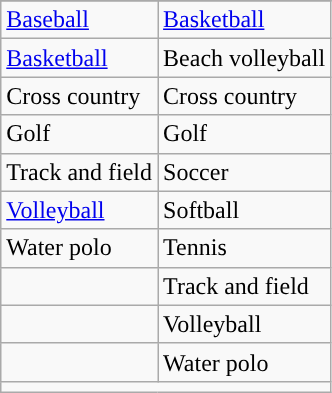<table class="wikitable" style= " ">
<tr>
</tr>
<tr>
<td><a href='#'>Baseball</a></td>
<td><a href='#'>Basketball</a></td>
</tr>
<tr>
<td><a href='#'>Basketball</a></td>
<td>Beach volleyball</td>
</tr>
<tr>
<td>Cross country</td>
<td>Cross country</td>
</tr>
<tr>
<td>Golf</td>
<td>Golf</td>
</tr>
<tr>
<td>Track and field</td>
<td>Soccer</td>
</tr>
<tr>
<td><a href='#'>Volleyball</a></td>
<td>Softball</td>
</tr>
<tr>
<td>Water polo</td>
<td>Tennis</td>
</tr>
<tr>
<td></td>
<td>Track and field</td>
</tr>
<tr>
<td></td>
<td>Volleyball</td>
</tr>
<tr>
<td></td>
<td>Water polo</td>
</tr>
<tr>
<td colspan="2"></td>
</tr>
</table>
